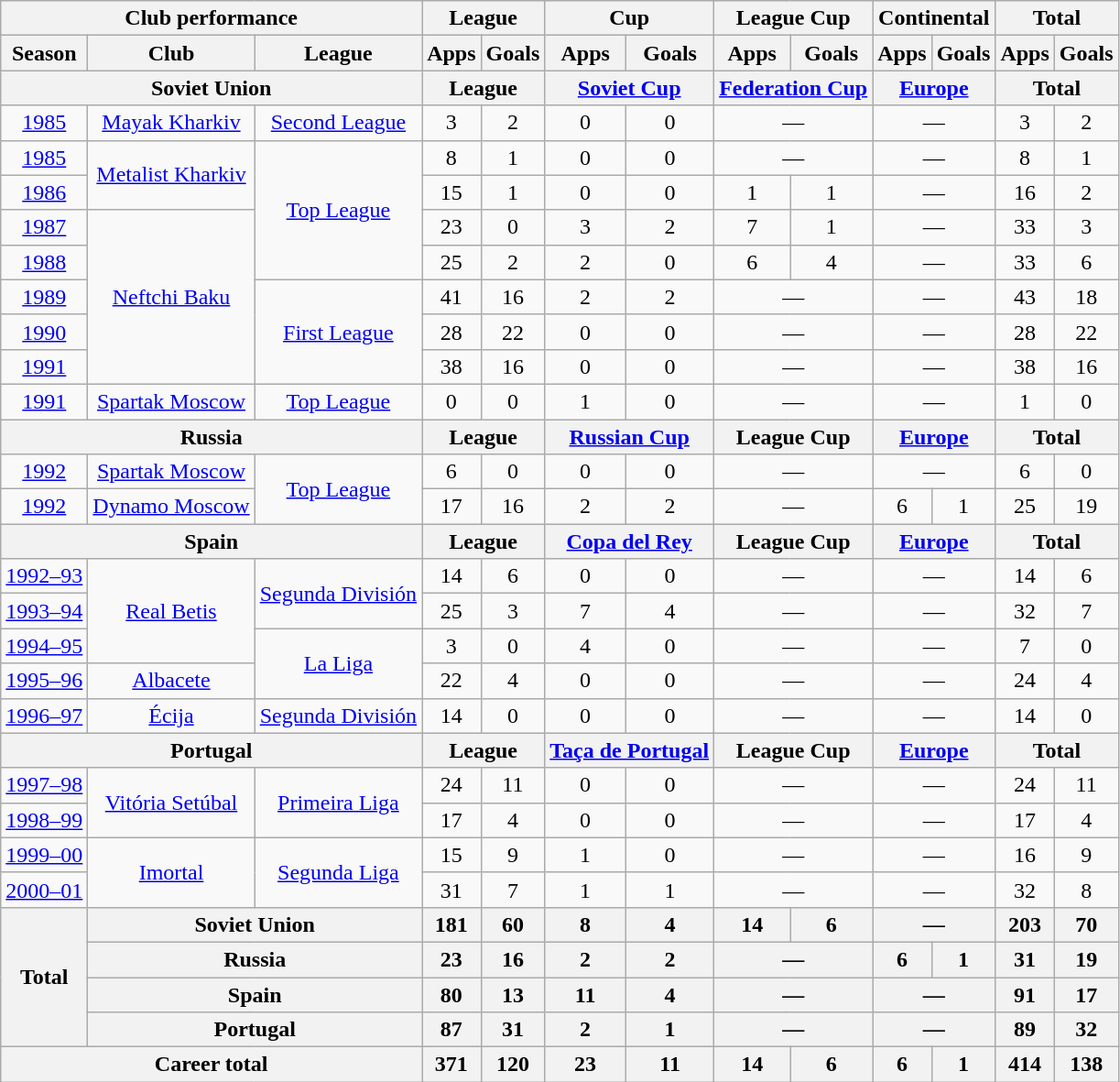<table class="wikitable" style="text-align:center">
<tr>
<th colspan=3>Club performance</th>
<th colspan=2>League</th>
<th colspan=2>Cup</th>
<th colspan=2>League Cup</th>
<th colspan=2>Continental</th>
<th colspan=2>Total</th>
</tr>
<tr>
<th>Season</th>
<th>Club</th>
<th>League</th>
<th>Apps</th>
<th>Goals</th>
<th>Apps</th>
<th>Goals</th>
<th>Apps</th>
<th>Goals</th>
<th>Apps</th>
<th>Goals</th>
<th>Apps</th>
<th>Goals</th>
</tr>
<tr>
<th colspan=3>Soviet Union</th>
<th colspan=2>League</th>
<th colspan=2><a href='#'>Soviet Cup</a></th>
<th colspan=2><a href='#'>Federation Cup</a></th>
<th colspan=2><a href='#'>Europe</a></th>
<th colspan=2>Total</th>
</tr>
<tr>
<td><a href='#'>1985</a></td>
<td><a href='#'>Mayak Kharkiv</a></td>
<td><a href='#'>Second League</a></td>
<td>3</td>
<td>2</td>
<td>0</td>
<td>0</td>
<td colspan=2>—</td>
<td colspan=2>—</td>
<td>3</td>
<td>2</td>
</tr>
<tr>
<td><a href='#'>1985</a></td>
<td rowspan=2><a href='#'>Metalist Kharkiv</a></td>
<td rowspan=4><a href='#'>Top League</a></td>
<td>8</td>
<td>1</td>
<td>0</td>
<td>0</td>
<td colspan=2>—</td>
<td colspan=2>—</td>
<td>8</td>
<td>1</td>
</tr>
<tr>
<td><a href='#'>1986</a></td>
<td>15</td>
<td>1</td>
<td>0</td>
<td>0</td>
<td>1</td>
<td>1</td>
<td colspan=2>—</td>
<td>16</td>
<td>2</td>
</tr>
<tr>
<td><a href='#'>1987</a></td>
<td rowspan=5><a href='#'>Neftchi Baku</a></td>
<td>23</td>
<td>0</td>
<td>3</td>
<td>2</td>
<td>7</td>
<td>1</td>
<td colspan=2>—</td>
<td>33</td>
<td>3</td>
</tr>
<tr>
<td><a href='#'>1988</a></td>
<td>25</td>
<td>2</td>
<td>2</td>
<td>0</td>
<td>6</td>
<td>4</td>
<td colspan=2>—</td>
<td>33</td>
<td>6</td>
</tr>
<tr>
<td><a href='#'>1989</a></td>
<td rowspan=3><a href='#'>First League</a></td>
<td>41</td>
<td>16</td>
<td>2</td>
<td>2</td>
<td colspan=2>—</td>
<td colspan=2>—</td>
<td>43</td>
<td>18</td>
</tr>
<tr>
<td><a href='#'>1990</a></td>
<td>28</td>
<td>22</td>
<td>0</td>
<td>0</td>
<td colspan=2>—</td>
<td colspan=2>—</td>
<td>28</td>
<td>22</td>
</tr>
<tr>
<td><a href='#'>1991</a></td>
<td>38</td>
<td>16</td>
<td>0</td>
<td>0</td>
<td colspan=2>—</td>
<td colspan=2>—</td>
<td>38</td>
<td>16</td>
</tr>
<tr>
<td><a href='#'>1991</a></td>
<td rowspan=1><a href='#'>Spartak Moscow</a></td>
<td rowspan=1><a href='#'>Top League</a></td>
<td>0</td>
<td>0</td>
<td>1</td>
<td>0</td>
<td colspan=2>—</td>
<td colspan=2>—</td>
<td>1</td>
<td>0</td>
</tr>
<tr>
<th colspan=3>Russia</th>
<th colspan=2>League</th>
<th colspan=2><a href='#'>Russian Cup</a></th>
<th colspan=2>League Cup</th>
<th colspan=2><a href='#'>Europe</a></th>
<th colspan=2>Total</th>
</tr>
<tr>
<td><a href='#'>1992</a></td>
<td rowspan=1><a href='#'>Spartak Moscow</a></td>
<td rowspan=2><a href='#'>Top League</a></td>
<td>6</td>
<td>0</td>
<td>0</td>
<td>0</td>
<td colspan=2>—</td>
<td colspan=2>—</td>
<td>6</td>
<td>0</td>
</tr>
<tr>
<td><a href='#'>1992</a></td>
<td><a href='#'>Dynamo Moscow</a></td>
<td>17</td>
<td>16</td>
<td>2</td>
<td>2</td>
<td colspan=2>—</td>
<td>6</td>
<td>1</td>
<td>25</td>
<td>19</td>
</tr>
<tr>
<th colspan=3>Spain</th>
<th colspan=2>League</th>
<th colspan=2><a href='#'>Copa del Rey</a></th>
<th colspan=2>League Cup</th>
<th colspan=2><a href='#'>Europe</a></th>
<th colspan=2>Total</th>
</tr>
<tr>
<td><a href='#'>1992–93</a></td>
<td rowspan=3><a href='#'>Real Betis</a></td>
<td rowspan=2><a href='#'>Segunda División</a></td>
<td>14</td>
<td>6</td>
<td>0</td>
<td>0</td>
<td colspan=2>—</td>
<td colspan=2>—</td>
<td>14</td>
<td>6</td>
</tr>
<tr>
<td><a href='#'>1993–94</a></td>
<td>25</td>
<td>3</td>
<td>7</td>
<td>4</td>
<td colspan=2>—</td>
<td colspan=2>—</td>
<td>32</td>
<td>7</td>
</tr>
<tr>
<td><a href='#'>1994–95</a></td>
<td rowspan=2><a href='#'>La Liga</a></td>
<td>3</td>
<td>0</td>
<td>4</td>
<td>0</td>
<td colspan=2>—</td>
<td colspan=2>—</td>
<td>7</td>
<td>0</td>
</tr>
<tr>
<td><a href='#'>1995–96</a></td>
<td><a href='#'>Albacete</a></td>
<td>22</td>
<td>4</td>
<td>0</td>
<td>0</td>
<td colspan=2>—</td>
<td colspan=2>—</td>
<td>24</td>
<td>4</td>
</tr>
<tr>
<td><a href='#'>1996–97</a></td>
<td><a href='#'>Écija</a></td>
<td><a href='#'>Segunda División</a></td>
<td>14</td>
<td>0</td>
<td>0</td>
<td>0</td>
<td colspan=2>—</td>
<td colspan=2>—</td>
<td>14</td>
<td>0</td>
</tr>
<tr>
<th colspan=3>Portugal</th>
<th colspan=2>League</th>
<th colspan=2><a href='#'>Taça de Portugal</a></th>
<th colspan=2>League Cup</th>
<th colspan=2><a href='#'>Europe</a></th>
<th colspan=2>Total</th>
</tr>
<tr>
<td><a href='#'>1997–98</a></td>
<td rowspan=2><a href='#'>Vitória Setúbal</a></td>
<td rowspan=2><a href='#'>Primeira Liga</a></td>
<td>24</td>
<td>11</td>
<td>0</td>
<td>0</td>
<td colspan=2>—</td>
<td colspan=2>—</td>
<td>24</td>
<td>11</td>
</tr>
<tr>
<td><a href='#'>1998–99</a></td>
<td>17</td>
<td>4</td>
<td>0</td>
<td>0</td>
<td colspan=2>—</td>
<td colspan=2>—</td>
<td>17</td>
<td>4</td>
</tr>
<tr>
<td><a href='#'>1999–00</a></td>
<td rowspan=2><a href='#'>Imortal</a></td>
<td rowspan=2><a href='#'>Segunda Liga</a></td>
<td>15</td>
<td>9</td>
<td>1</td>
<td>0</td>
<td colspan=2>—</td>
<td colspan=2>—</td>
<td>16</td>
<td>9</td>
</tr>
<tr>
<td><a href='#'>2000–01</a></td>
<td>31</td>
<td>7</td>
<td>1</td>
<td>1</td>
<td colspan=2>—</td>
<td colspan=2>—</td>
<td>32</td>
<td>8</td>
</tr>
<tr>
<th rowspan=4>Total</th>
<th colspan=2>Soviet Union</th>
<th>181</th>
<th>60</th>
<th>8</th>
<th>4</th>
<th>14</th>
<th>6</th>
<th colspan=2>—</th>
<th>203</th>
<th>70</th>
</tr>
<tr>
<th colspan=2>Russia</th>
<th>23</th>
<th>16</th>
<th>2</th>
<th>2</th>
<th colspan=2>—</th>
<th>6</th>
<th>1</th>
<th>31</th>
<th>19</th>
</tr>
<tr>
<th colspan=2>Spain</th>
<th>80</th>
<th>13</th>
<th>11</th>
<th>4</th>
<th colspan=2>—</th>
<th colspan=2>—</th>
<th>91</th>
<th>17</th>
</tr>
<tr>
<th colspan=2>Portugal</th>
<th>87</th>
<th>31</th>
<th>2</th>
<th>1</th>
<th colspan=2>—</th>
<th colspan=2>—</th>
<th>89</th>
<th>32</th>
</tr>
<tr>
<th colspan=3>Career total</th>
<th>371</th>
<th>120</th>
<th>23</th>
<th>11</th>
<th>14</th>
<th>6</th>
<th>6</th>
<th>1</th>
<th>414</th>
<th>138</th>
</tr>
</table>
